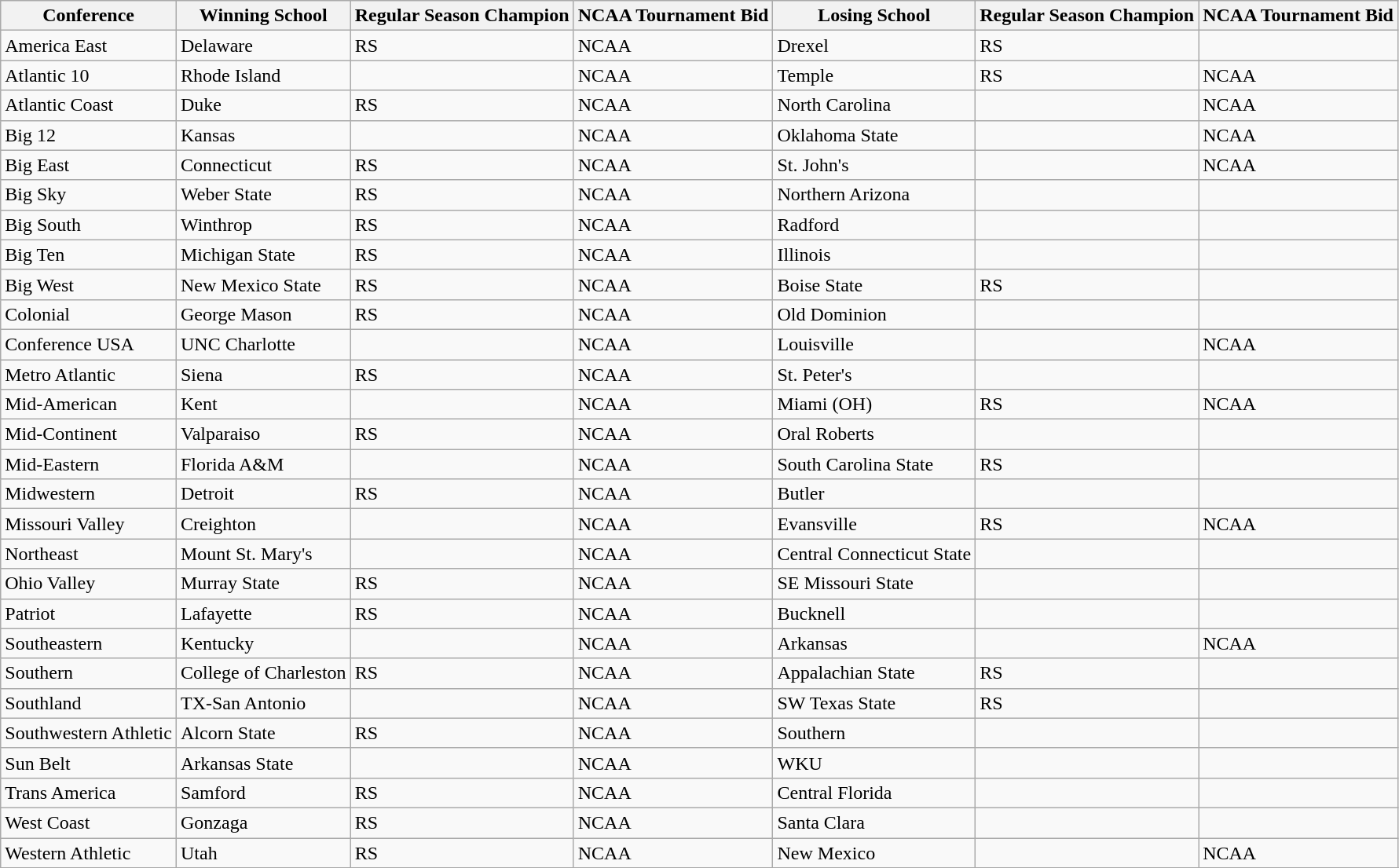<table class="wikitable">
<tr>
<th>Conference</th>
<th>Winning School</th>
<th>Regular Season Champion</th>
<th>NCAA Tournament Bid</th>
<th>Losing School</th>
<th>Regular Season Champion</th>
<th>NCAA Tournament Bid</th>
</tr>
<tr>
<td>America East</td>
<td>Delaware</td>
<td>RS</td>
<td>NCAA</td>
<td>Drexel</td>
<td>RS</td>
<td></td>
</tr>
<tr>
<td>Atlantic 10</td>
<td>Rhode Island</td>
<td></td>
<td>NCAA</td>
<td>Temple</td>
<td>RS</td>
<td>NCAA</td>
</tr>
<tr>
<td>Atlantic Coast</td>
<td>Duke</td>
<td>RS</td>
<td>NCAA</td>
<td>North Carolina</td>
<td></td>
<td>NCAA</td>
</tr>
<tr>
<td>Big 12</td>
<td>Kansas</td>
<td></td>
<td>NCAA</td>
<td>Oklahoma State</td>
<td></td>
<td>NCAA</td>
</tr>
<tr>
<td>Big East</td>
<td>Connecticut</td>
<td>RS</td>
<td>NCAA</td>
<td>St. John's</td>
<td></td>
<td>NCAA</td>
</tr>
<tr>
<td>Big Sky</td>
<td>Weber State</td>
<td>RS</td>
<td>NCAA</td>
<td>Northern Arizona</td>
<td></td>
<td></td>
</tr>
<tr>
<td>Big South</td>
<td>Winthrop</td>
<td>RS</td>
<td>NCAA</td>
<td>Radford</td>
<td></td>
<td></td>
</tr>
<tr>
<td>Big Ten</td>
<td>Michigan State</td>
<td>RS</td>
<td>NCAA</td>
<td>Illinois</td>
<td></td>
<td></td>
</tr>
<tr>
<td>Big West</td>
<td>New Mexico State</td>
<td>RS</td>
<td>NCAA</td>
<td>Boise State</td>
<td>RS</td>
<td></td>
</tr>
<tr>
<td>Colonial</td>
<td>George Mason</td>
<td>RS</td>
<td>NCAA</td>
<td>Old Dominion</td>
<td></td>
<td></td>
</tr>
<tr>
<td>Conference USA</td>
<td>UNC Charlotte</td>
<td></td>
<td>NCAA</td>
<td>Louisville</td>
<td></td>
<td>NCAA</td>
</tr>
<tr>
<td>Metro Atlantic</td>
<td>Siena</td>
<td>RS</td>
<td>NCAA</td>
<td>St. Peter's</td>
<td></td>
<td></td>
</tr>
<tr>
<td>Mid-American</td>
<td>Kent</td>
<td></td>
<td>NCAA</td>
<td>Miami (OH)</td>
<td>RS</td>
<td>NCAA</td>
</tr>
<tr>
<td>Mid-Continent</td>
<td>Valparaiso</td>
<td>RS</td>
<td>NCAA</td>
<td>Oral Roberts</td>
<td></td>
<td></td>
</tr>
<tr>
<td>Mid-Eastern</td>
<td>Florida A&M</td>
<td></td>
<td>NCAA</td>
<td>South Carolina State</td>
<td>RS</td>
<td></td>
</tr>
<tr>
<td>Midwestern</td>
<td>Detroit</td>
<td>RS</td>
<td>NCAA</td>
<td>Butler</td>
<td></td>
<td></td>
</tr>
<tr>
<td>Missouri Valley</td>
<td>Creighton</td>
<td></td>
<td>NCAA</td>
<td>Evansville</td>
<td>RS</td>
<td>NCAA</td>
</tr>
<tr>
<td>Northeast</td>
<td>Mount St. Mary's</td>
<td></td>
<td>NCAA</td>
<td>Central Connecticut State</td>
<td></td>
<td></td>
</tr>
<tr>
<td>Ohio Valley</td>
<td>Murray State</td>
<td>RS</td>
<td>NCAA</td>
<td>SE Missouri State</td>
<td></td>
<td></td>
</tr>
<tr>
<td>Patriot</td>
<td>Lafayette</td>
<td>RS</td>
<td>NCAA</td>
<td>Bucknell</td>
<td></td>
<td></td>
</tr>
<tr>
<td>Southeastern</td>
<td>Kentucky</td>
<td></td>
<td>NCAA</td>
<td>Arkansas</td>
<td></td>
<td>NCAA</td>
</tr>
<tr>
<td>Southern</td>
<td>College of Charleston</td>
<td>RS</td>
<td>NCAA</td>
<td>Appalachian State</td>
<td>RS</td>
<td></td>
</tr>
<tr>
<td>Southland</td>
<td>TX-San Antonio</td>
<td></td>
<td>NCAA</td>
<td>SW Texas State</td>
<td>RS</td>
<td></td>
</tr>
<tr>
<td>Southwestern Athletic</td>
<td>Alcorn State</td>
<td>RS</td>
<td>NCAA</td>
<td>Southern</td>
<td></td>
<td></td>
</tr>
<tr>
<td>Sun Belt</td>
<td>Arkansas State</td>
<td></td>
<td>NCAA</td>
<td>WKU</td>
<td></td>
<td></td>
</tr>
<tr>
<td>Trans America</td>
<td>Samford</td>
<td>RS</td>
<td>NCAA</td>
<td>Central Florida</td>
<td></td>
<td></td>
</tr>
<tr>
<td>West Coast</td>
<td>Gonzaga</td>
<td>RS</td>
<td>NCAA</td>
<td>Santa Clara</td>
<td></td>
<td></td>
</tr>
<tr>
<td>Western Athletic</td>
<td>Utah</td>
<td>RS</td>
<td>NCAA</td>
<td>New Mexico</td>
<td></td>
<td>NCAA</td>
</tr>
<tr>
</tr>
</table>
